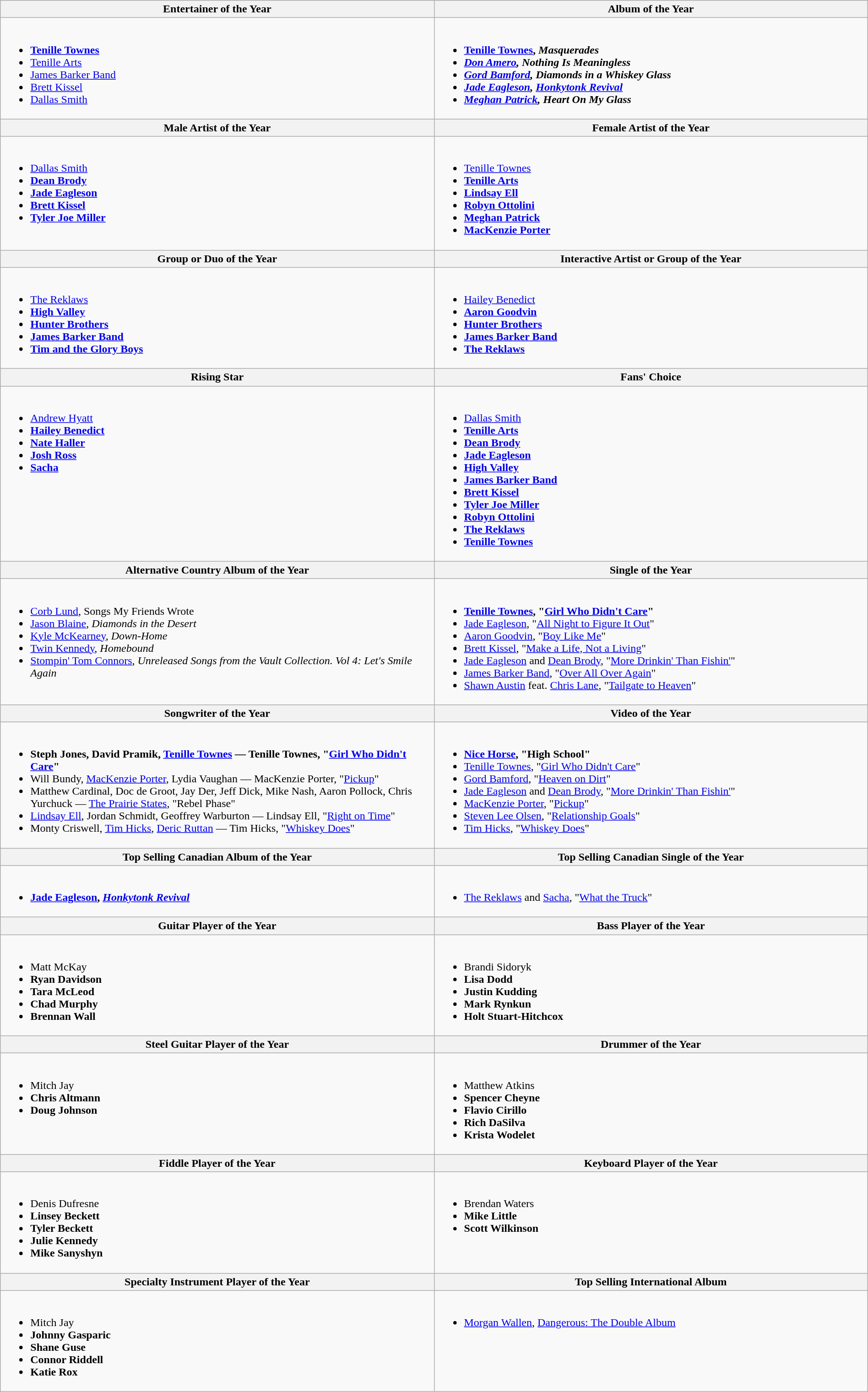<table class="wikitable" style="width:100%">
<tr>
<th style="width:50%">Entertainer of the Year</th>
<th style="width:50%">Album of the Year</th>
</tr>
<tr>
<td valign="top"><br><ul><li> <strong><a href='#'>Tenille Townes</a></strong></li><li><a href='#'>Tenille Arts</a></li><li><a href='#'>James Barker Band</a></li><li><a href='#'>Brett Kissel</a></li><li><a href='#'>Dallas Smith</a></li></ul></td>
<td valign="top"><br><ul><li> <strong><a href='#'>Tenille Townes</a>, <em>Masquerades<strong><em></li><li><a href='#'>Don Amero</a>, </em>Nothing Is Meaningless<em></li><li><a href='#'>Gord Bamford</a>, </em>Diamonds in a Whiskey Glass<em></li><li><a href='#'>Jade Eagleson</a>, </em><a href='#'>Honkytonk Revival</a><em></li><li><a href='#'>Meghan Patrick</a>, </em>Heart On My Glass<em></li></ul></td>
</tr>
<tr>
<th style="width:50%">Male Artist of the Year</th>
<th style="width:50%">Female Artist of the Year</th>
</tr>
<tr>
<td valign="top"><br><ul><li> </strong><a href='#'>Dallas Smith</a><strong></li><li><a href='#'>Dean Brody</a></li><li><a href='#'>Jade Eagleson</a></li><li><a href='#'>Brett Kissel</a></li><li><a href='#'>Tyler Joe Miller</a></li></ul></td>
<td valign="top"><br><ul><li> </strong><a href='#'>Tenille Townes</a><strong></li><li><a href='#'>Tenille Arts</a></li><li><a href='#'>Lindsay Ell</a></li><li><a href='#'>Robyn Ottolini</a></li><li><a href='#'>Meghan Patrick</a></li><li><a href='#'>MacKenzie Porter</a></li></ul></td>
</tr>
<tr>
<th style="width:50%">Group or Duo of the Year</th>
<th style="width:50%">Interactive Artist or Group of the Year</th>
</tr>
<tr>
<td valign="top"><br><ul><li> </strong><a href='#'>The Reklaws</a><strong></li><li><a href='#'>High Valley</a></li><li><a href='#'>Hunter Brothers</a></li><li><a href='#'>James Barker Band</a></li><li><a href='#'>Tim and the Glory Boys</a></li></ul></td>
<td valign="top"><br><ul><li> </strong><a href='#'>Hailey Benedict</a><strong></li><li><a href='#'>Aaron Goodvin</a></li><li><a href='#'>Hunter Brothers</a></li><li><a href='#'>James Barker Band</a></li><li><a href='#'>The Reklaws</a></li></ul></td>
</tr>
<tr>
<th style="width:50%">Rising Star</th>
<th style="width:50%">Fans' Choice</th>
</tr>
<tr>
<td valign="top"><br><ul><li> </strong><a href='#'>Andrew Hyatt</a><strong></li><li><a href='#'>Hailey Benedict</a></li><li><a href='#'>Nate Haller</a></li><li><a href='#'>Josh Ross</a></li><li><a href='#'>Sacha</a></li></ul></td>
<td valign="top"><br><ul><li> </strong><a href='#'>Dallas Smith</a><strong></li><li><a href='#'>Tenille Arts</a></li><li><a href='#'>Dean Brody</a></li><li><a href='#'>Jade Eagleson</a></li><li><a href='#'>High Valley</a></li><li><a href='#'>James Barker Band</a></li><li><a href='#'>Brett Kissel</a></li><li><a href='#'>Tyler Joe Miller</a></li><li><a href='#'>Robyn Ottolini</a></li><li><a href='#'>The Reklaws</a></li><li><a href='#'>Tenille Townes</a></li></ul></td>
</tr>
<tr>
<th style="width:50%">Alternative Country Album of the Year</th>
<th style="width:50%">Single of the Year</th>
</tr>
<tr>
<td valign="top"><br><ul><li> </strong><a href='#'>Corb Lund</a>, </em>Songs My Friends Wrote</em></strong></li><li><a href='#'>Jason Blaine</a>, <em>Diamonds in the Desert</em></li><li><a href='#'>Kyle McKearney</a>, <em>Down-Home</em></li><li><a href='#'>Twin Kennedy</a>, <em>Homebound</em></li><li><a href='#'>Stompin' Tom Connors</a>, <em>Unreleased Songs from the Vault Collection. Vol 4: Let's Smile Again</em></li></ul></td>
<td valign="top"><br><ul><li> <strong><a href='#'>Tenille Townes</a>, "<a href='#'>Girl Who Didn't Care</a>"</strong></li><li><a href='#'>Jade Eagleson</a>, "<a href='#'>All Night to Figure It Out</a>"</li><li><a href='#'>Aaron Goodvin</a>, "<a href='#'>Boy Like Me</a>"</li><li><a href='#'>Brett Kissel</a>, "<a href='#'>Make a Life, Not a Living</a>"</li><li><a href='#'>Jade Eagleson</a> and <a href='#'>Dean Brody</a>, "<a href='#'>More Drinkin' Than Fishin'</a>"</li><li><a href='#'>James Barker Band</a>, "<a href='#'>Over All Over Again</a>"</li><li><a href='#'>Shawn Austin</a> feat. <a href='#'>Chris Lane</a>, "<a href='#'>Tailgate to Heaven</a>"</li></ul></td>
</tr>
<tr>
<th style="width:50%">Songwriter of the Year</th>
<th style="width:50%">Video of the Year</th>
</tr>
<tr>
<td valign="top"><br><ul><li> <strong>Steph Jones, David Pramik, <a href='#'>Tenille Townes</a> — Tenille Townes, "<a href='#'>Girl Who Didn't Care</a>"</strong></li><li>Will Bundy, <a href='#'>MacKenzie Porter</a>, Lydia Vaughan — MacKenzie Porter, "<a href='#'>Pickup</a>"</li><li>Matthew Cardinal, Doc de Groot, Jay Der, Jeff Dick, Mike Nash, Aaron Pollock, Chris Yurchuck — <a href='#'>The Prairie States</a>, "Rebel Phase"</li><li><a href='#'>Lindsay Ell</a>, Jordan Schmidt, Geoffrey Warburton — Lindsay Ell, "<a href='#'>Right on Time</a>"</li><li>Monty Criswell, <a href='#'>Tim Hicks</a>, <a href='#'>Deric Ruttan</a> — Tim Hicks, "<a href='#'>Whiskey Does</a>"</li></ul></td>
<td valign="top"><br><ul><li> <strong><a href='#'>Nice Horse</a>, "High School"</strong></li><li><a href='#'>Tenille Townes</a>, "<a href='#'>Girl Who Didn't Care</a>"</li><li><a href='#'>Gord Bamford</a>, "<a href='#'>Heaven on Dirt</a>"</li><li><a href='#'>Jade Eagleson</a> and <a href='#'>Dean Brody</a>, "<a href='#'>More Drinkin' Than Fishin'</a>"</li><li><a href='#'>MacKenzie Porter</a>, "<a href='#'>Pickup</a>"</li><li><a href='#'>Steven Lee Olsen</a>, "<a href='#'>Relationship Goals</a>"</li><li><a href='#'>Tim Hicks</a>, "<a href='#'>Whiskey Does</a>"</li></ul></td>
</tr>
<tr>
<th style="width:50%">Top Selling Canadian Album of the Year</th>
<th style="width:50%">Top Selling Canadian Single of the Year</th>
</tr>
<tr>
<td valign="top"><br><ul><li> <strong><a href='#'>Jade Eagleson</a>, <em><a href='#'>Honkytonk Revival</a><strong><em></li></ul></td>
<td valign="top"><br><ul><li> </strong><a href='#'>The Reklaws</a> and <a href='#'>Sacha</a>, "<a href='#'>What the Truck</a>"<strong></li></ul></td>
</tr>
<tr>
<th style="width:50%">Guitar Player of the Year</th>
<th style="width:50%">Bass Player of the Year</th>
</tr>
<tr>
<td valign="top"><br><ul><li> </strong>Matt McKay<strong></li><li>Ryan Davidson</li><li>Tara McLeod</li><li>Chad Murphy</li><li>Brennan Wall</li></ul></td>
<td valign="top"><br><ul><li> </strong>Brandi Sidoryk<strong></li><li>Lisa Dodd</li><li>Justin Kudding</li><li>Mark Rynkun</li><li>Holt Stuart-Hitchcox</li></ul></td>
</tr>
<tr>
<th style="width:50%">Steel Guitar Player of the Year</th>
<th style="width:50%">Drummer of the Year</th>
</tr>
<tr>
<td valign="top"><br><ul><li> </strong>Mitch Jay<strong></li><li>Chris Altmann</li><li>Doug Johnson</li></ul></td>
<td valign="top"><br><ul><li> </strong>Matthew Atkins<strong></li><li>Spencer Cheyne</li><li>Flavio Cirillo</li><li>Rich DaSilva</li><li>Krista Wodelet</li></ul></td>
</tr>
<tr>
<th style="width:50%">Fiddle Player of the Year</th>
<th style="width:50%">Keyboard Player of the Year</th>
</tr>
<tr>
<td valign="top"><br><ul><li> </strong>Denis Dufresne<strong></li><li>Linsey Beckett</li><li>Tyler Beckett</li><li>Julie Kennedy</li><li>Mike Sanyshyn</li></ul></td>
<td valign="top"><br><ul><li> </strong>Brendan Waters<strong></li><li>Mike Little</li><li>Scott Wilkinson</li></ul></td>
</tr>
<tr>
<th style="width:50%">Specialty Instrument Player of the Year</th>
<th style="width:50%">Top Selling International Album</th>
</tr>
<tr>
<td valign="top"><br><ul><li> </strong>Mitch Jay<strong></li><li>Johnny Gasparic</li><li>Shane Guse</li><li>Connor Riddell</li><li>Katie Rox</li></ul></td>
<td valign="top"><br><ul><li> </strong><a href='#'>Morgan Wallen</a>, </em><a href='#'>Dangerous: The Double Album</a></em></strong></li></ul></td>
</tr>
</table>
